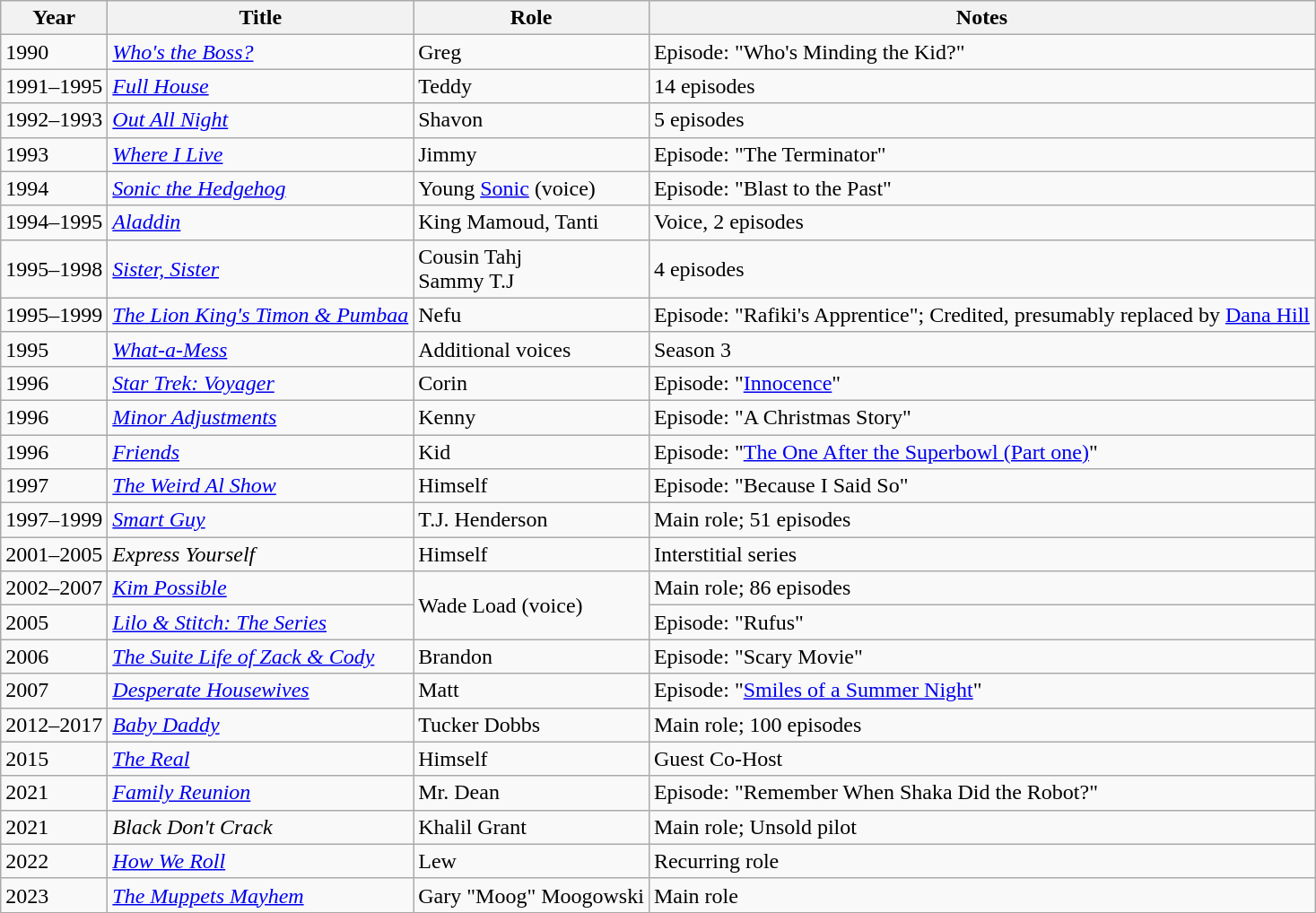<table class="wikitable sortable">
<tr>
<th>Year</th>
<th>Title</th>
<th>Role</th>
<th class="unsortable">Notes</th>
</tr>
<tr>
<td>1990</td>
<td><em><a href='#'>Who's the Boss?</a></em></td>
<td>Greg</td>
<td>Episode: "Who's Minding the Kid?"</td>
</tr>
<tr>
<td>1991–1995</td>
<td><em><a href='#'>Full House</a></em></td>
<td>Teddy</td>
<td>14 episodes</td>
</tr>
<tr>
<td>1992–1993</td>
<td><em><a href='#'>Out All Night</a></em></td>
<td>Shavon</td>
<td>5 episodes</td>
</tr>
<tr>
<td>1993</td>
<td><em><a href='#'>Where I Live</a></em></td>
<td>Jimmy</td>
<td>Episode: "The Terminator"</td>
</tr>
<tr>
<td>1994</td>
<td><em><a href='#'>Sonic the Hedgehog</a></em></td>
<td>Young <a href='#'>Sonic</a> (voice)</td>
<td>Episode: "Blast to the Past"</td>
</tr>
<tr>
<td>1994–1995</td>
<td><em><a href='#'>Aladdin</a></em></td>
<td>King Mamoud, Tanti</td>
<td>Voice, 2 episodes</td>
</tr>
<tr>
<td>1995–1998</td>
<td><em><a href='#'>Sister, Sister</a></em></td>
<td>Cousin Tahj<br>Sammy T.J</td>
<td>4 episodes</td>
</tr>
<tr>
<td>1995–1999</td>
<td><em><a href='#'>The Lion King's Timon & Pumbaa</a></em></td>
<td>Nefu</td>
<td>Episode: "Rafiki's Apprentice"; Credited, presumably replaced by <a href='#'>Dana Hill</a></td>
</tr>
<tr>
<td>1995</td>
<td><em><a href='#'>What-a-Mess</a></em></td>
<td>Additional voices</td>
<td>Season 3</td>
</tr>
<tr>
<td>1996</td>
<td><em><a href='#'>Star Trek: Voyager</a></em></td>
<td>Corin</td>
<td>Episode: "<a href='#'>Innocence</a>"</td>
</tr>
<tr>
<td>1996</td>
<td><em><a href='#'>Minor Adjustments</a></em></td>
<td>Kenny</td>
<td>Episode: "A Christmas Story"</td>
</tr>
<tr>
<td>1996</td>
<td><em><a href='#'>Friends</a></em></td>
<td>Kid</td>
<td>Episode: "<a href='#'>The One After the Superbowl (Part one)</a>"</td>
</tr>
<tr>
<td>1997</td>
<td><em><a href='#'>The Weird Al Show</a></em></td>
<td>Himself</td>
<td>Episode: "Because I Said So"</td>
</tr>
<tr>
<td>1997–1999</td>
<td><em><a href='#'>Smart Guy</a></em></td>
<td>T.J. Henderson</td>
<td>Main role; 51 episodes</td>
</tr>
<tr>
<td>2001–2005</td>
<td><em>Express Yourself</em></td>
<td>Himself</td>
<td>Interstitial series</td>
</tr>
<tr>
<td>2002–2007</td>
<td><em><a href='#'>Kim Possible</a></em></td>
<td rowspan=2>Wade Load (voice)</td>
<td>Main role; 86 episodes</td>
</tr>
<tr>
<td>2005</td>
<td><em><a href='#'>Lilo & Stitch: The Series</a></em></td>
<td>Episode: "Rufus"</td>
</tr>
<tr>
<td>2006</td>
<td><em><a href='#'>The Suite Life of Zack & Cody</a></em></td>
<td>Brandon</td>
<td>Episode: "Scary Movie"</td>
</tr>
<tr>
<td>2007</td>
<td><em><a href='#'>Desperate Housewives</a></em></td>
<td>Matt</td>
<td>Episode: "<a href='#'>Smiles of a Summer Night</a>"</td>
</tr>
<tr>
<td>2012–2017</td>
<td><em><a href='#'>Baby Daddy</a></em></td>
<td>Tucker Dobbs</td>
<td>Main role; 100 episodes</td>
</tr>
<tr>
<td>2015</td>
<td><em><a href='#'>The Real</a></em></td>
<td>Himself</td>
<td>Guest Co-Host</td>
</tr>
<tr>
<td>2021</td>
<td><em><a href='#'>Family Reunion</a></em></td>
<td>Mr. Dean</td>
<td>Episode: "Remember When Shaka Did the Robot?"</td>
</tr>
<tr>
<td>2021</td>
<td><em>Black Don't Crack</em></td>
<td>Khalil Grant</td>
<td>Main role; Unsold pilot</td>
</tr>
<tr>
<td>2022</td>
<td><em><a href='#'>How We Roll</a></em></td>
<td>Lew</td>
<td>Recurring role</td>
</tr>
<tr>
<td>2023</td>
<td><em><a href='#'>The Muppets Mayhem</a></em></td>
<td>Gary "Moog" Moogowski</td>
<td>Main role</td>
</tr>
</table>
